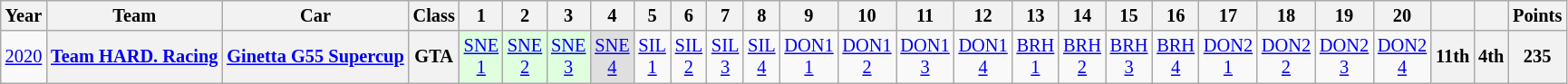<table class="wikitable" style="text-align:center; font-size:85%">
<tr>
<th>Year</th>
<th>Team</th>
<th>Car</th>
<th>Class</th>
<th>1</th>
<th>2</th>
<th>3</th>
<th>4</th>
<th>5</th>
<th>6</th>
<th>7</th>
<th>8</th>
<th>9</th>
<th>10</th>
<th>11</th>
<th>12</th>
<th>13</th>
<th>14</th>
<th>15</th>
<th>16</th>
<th>17</th>
<th>18</th>
<th>19</th>
<th>20</th>
<th></th>
<th></th>
<th>Points</th>
</tr>
<tr>
<td><a href='#'>2020</a></td>
<th nowrap><a href='#'>Team HARD. Racing</a></th>
<th nowrap><a href='#'>Ginetta G55 Supercup</a></th>
<th align=center><strong><span>GTA</span></strong></th>
<td style="background:#DFFFDF;"><a href='#'>SNE<br>1</a><br></td>
<td style="background:#DFFFDF;"><a href='#'>SNE<br>2</a><br></td>
<td style="background:#DFFFDF;"><a href='#'>SNE<br>3</a><br></td>
<td style="background:#DFDFDF;"><a href='#'>SNE<br>4</a><br></td>
<td style="background:#;"><a href='#'>SIL<br>1</a></td>
<td style="background:#;"><a href='#'>SIL<br>2</a></td>
<td style="background:#;"><a href='#'>SIL<br>3</a></td>
<td style="background:#;"><a href='#'>SIL<br>4</a></td>
<td style="background:#;"><a href='#'>DON1<br>1</a></td>
<td style="background:#;"><a href='#'>DON1<br>2</a></td>
<td style="background:#;"><a href='#'>DON1<br>3</a></td>
<td style="background:#;"><a href='#'>DON1<br>4</a></td>
<td style="background:#;"><a href='#'>BRH<br>1</a></td>
<td style="background:#;"><a href='#'>BRH<br>2</a></td>
<td style="background:#;"><a href='#'>BRH<br>3</a></td>
<td style="background:#;"><a href='#'>BRH<br>4</a></td>
<td style="background:#;"><a href='#'>DON2<br>1</a></td>
<td style="background:#;"><a href='#'>DON2<br>2</a></td>
<td style="background:#;"><a href='#'>DON2<br>3</a></td>
<td style="background:#;"><a href='#'>DON2<br>4</a></td>
<th>11th</th>
<th>4th</th>
<th>235</th>
</tr>
</table>
